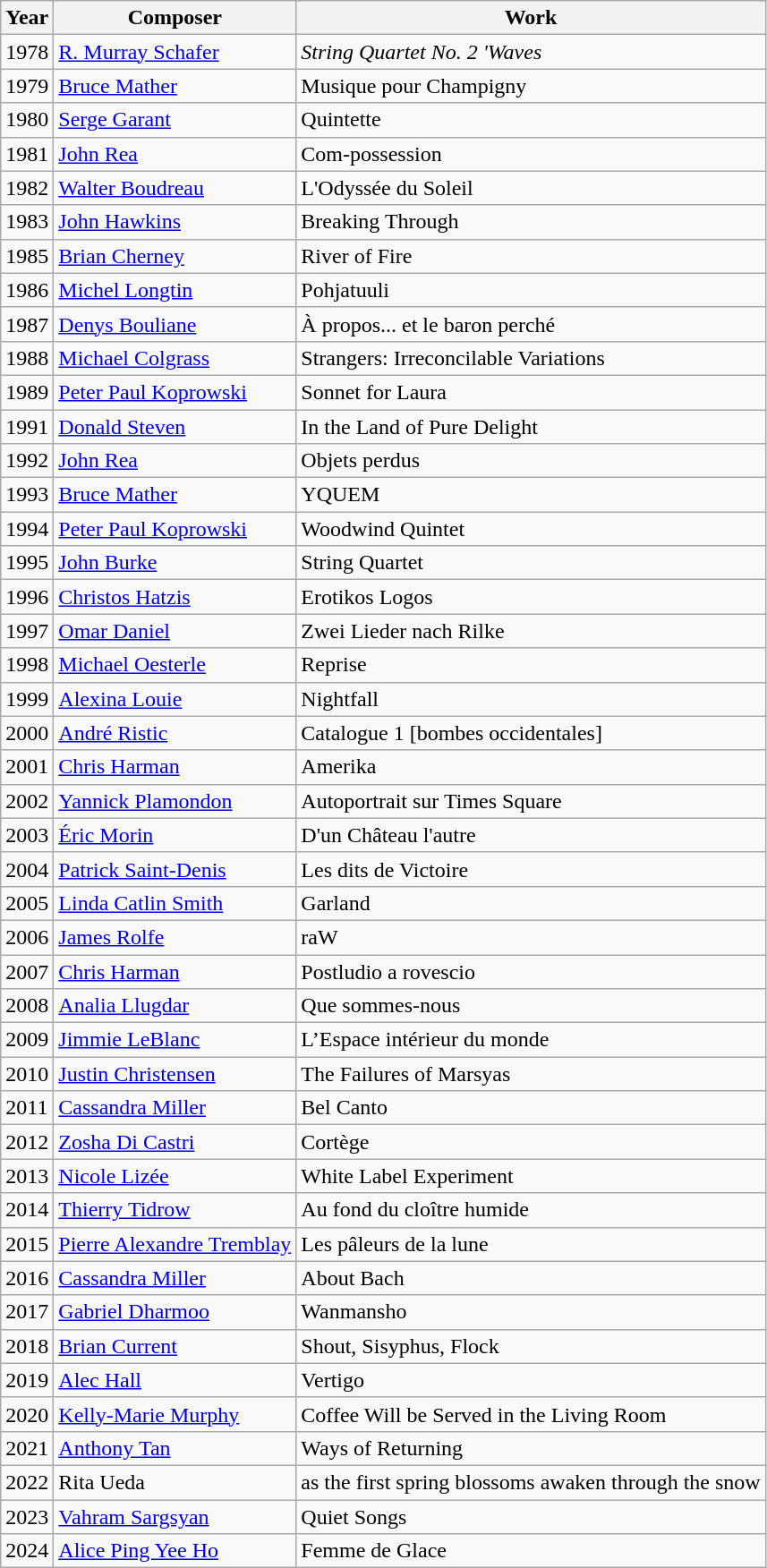<table class="wikitable">
<tr>
<th>Year</th>
<th>Composer</th>
<th>Work</th>
</tr>
<tr>
<td>1978</td>
<td><a href='#'>R. Murray Schafer</a></td>
<td><em>String Quartet No. 2 'Waves<strong></td>
</tr>
<tr>
<td>1979</td>
<td><a href='#'>Bruce Mather</a></td>
<td></em>Musique pour Champigny<em></td>
</tr>
<tr>
<td>1980</td>
<td><a href='#'>Serge Garant</a></td>
<td></em>Quintette<em></td>
</tr>
<tr>
<td>1981</td>
<td><a href='#'>John Rea</a></td>
<td></em>Com-possession<em></td>
</tr>
<tr>
<td>1982</td>
<td><a href='#'>Walter Boudreau</a></td>
<td></em>L'Odyssée du Soleil<em></td>
</tr>
<tr>
<td>1983</td>
<td><a href='#'>John Hawkins</a></td>
<td></em>Breaking Through<em></td>
</tr>
<tr>
<td>1985</td>
<td><a href='#'>Brian Cherney</a></td>
<td></em>River of Fire<em></td>
</tr>
<tr>
<td>1986</td>
<td><a href='#'>Michel Longtin</a></td>
<td></em>Pohjatuuli<em></td>
</tr>
<tr>
<td>1987</td>
<td><a href='#'>Denys Bouliane</a></td>
<td></em>À propos... et le baron perché<em></td>
</tr>
<tr>
<td>1988</td>
<td><a href='#'>Michael Colgrass</a></td>
<td></em>Strangers: Irreconcilable Variations<em></td>
</tr>
<tr>
<td>1989</td>
<td><a href='#'>Peter Paul Koprowski</a></td>
<td></em>Sonnet for Laura<em></td>
</tr>
<tr>
<td>1991</td>
<td><a href='#'>Donald Steven</a></td>
<td></em>In the Land of Pure Delight<em></td>
</tr>
<tr>
<td>1992</td>
<td><a href='#'>John Rea</a></td>
<td></em>Objets perdus<em></td>
</tr>
<tr>
<td>1993</td>
<td><a href='#'>Bruce Mather</a></td>
<td></em>YQUEM<em></td>
</tr>
<tr>
<td>1994</td>
<td><a href='#'>Peter Paul Koprowski</a></td>
<td></em>Woodwind Quintet<em></td>
</tr>
<tr>
<td>1995</td>
<td><a href='#'>John Burke</a></td>
<td></em>String Quartet<em></td>
</tr>
<tr>
<td>1996</td>
<td><a href='#'>Christos Hatzis</a></td>
<td></em>Erotikos Logos<em></td>
</tr>
<tr>
<td>1997</td>
<td><a href='#'>Omar Daniel</a></td>
<td></em>Zwei Lieder nach Rilke<em></td>
</tr>
<tr>
<td>1998</td>
<td><a href='#'>Michael Oesterle</a></td>
<td></em>Reprise<em></td>
</tr>
<tr>
<td>1999</td>
<td><a href='#'>Alexina Louie</a></td>
<td></em>Nightfall<em></td>
</tr>
<tr>
<td>2000</td>
<td><a href='#'>André Ristic</a></td>
<td></em>Catalogue 1 [bombes occidentales]<em></td>
</tr>
<tr>
<td>2001</td>
<td><a href='#'>Chris Harman</a></td>
<td></em>Amerika<em></td>
</tr>
<tr>
<td>2002</td>
<td><a href='#'>Yannick Plamondon</a></td>
<td></em>Autoportrait sur Times Square<em></td>
</tr>
<tr>
<td>2003</td>
<td><a href='#'>Éric Morin</a></td>
<td></em>D'un Château l'autre<em></td>
</tr>
<tr>
<td>2004</td>
<td><a href='#'>Patrick Saint-Denis</a></td>
<td></em>Les dits de Victoire<em></td>
</tr>
<tr>
<td>2005</td>
<td><a href='#'>Linda Catlin Smith</a></td>
<td></em>Garland<em></td>
</tr>
<tr>
<td>2006</td>
<td><a href='#'>James Rolfe</a></td>
<td></em>raW<em></td>
</tr>
<tr>
<td>2007</td>
<td><a href='#'>Chris Harman</a></td>
<td></em>Postludio a rovescio<em></td>
</tr>
<tr>
<td>2008</td>
<td><a href='#'>Analia Llugdar</a></td>
<td></em>Que sommes-nous<em></td>
</tr>
<tr>
<td>2009</td>
<td><a href='#'>Jimmie LeBlanc</a></td>
<td></em>L’Espace intérieur du monde<em></td>
</tr>
<tr>
<td>2010</td>
<td><a href='#'>Justin Christensen</a></td>
<td></em>The Failures of Marsyas<em></td>
</tr>
<tr>
<td>2011</td>
<td><a href='#'>Cassandra Miller</a></td>
<td></em>Bel Canto<em></td>
</tr>
<tr>
<td>2012</td>
<td><a href='#'>Zosha Di Castri</a></td>
<td></em>Cortège<em></td>
</tr>
<tr>
<td>2013</td>
<td><a href='#'>Nicole Lizée</a></td>
<td></em>White Label Experiment<em></td>
</tr>
<tr>
<td>2014</td>
<td><a href='#'>Thierry Tidrow</a></td>
<td></em>Au fond du cloître humide<em></td>
</tr>
<tr>
<td>2015</td>
<td><a href='#'>Pierre Alexandre Tremblay</a></td>
<td></em>Les pâleurs de la lune<em></td>
</tr>
<tr>
<td>2016</td>
<td><a href='#'>Cassandra Miller</a></td>
<td></em>About Bach<em></td>
</tr>
<tr>
<td>2017</td>
<td><a href='#'>Gabriel Dharmoo</a></td>
<td></em>Wanmansho<em></td>
</tr>
<tr>
<td>2018</td>
<td><a href='#'>Brian Current</a></td>
<td></em>Shout, Sisyphus, Flock<em></td>
</tr>
<tr>
<td>2019</td>
<td><a href='#'>Alec Hall</a></td>
<td></em>Vertigo<em></td>
</tr>
<tr>
<td>2020</td>
<td><a href='#'>Kelly-Marie Murphy</a></td>
<td></em>Coffee Will be Served in the Living Room<em></td>
</tr>
<tr>
<td>2021</td>
<td><a href='#'>Anthony Tan</a></td>
<td></em>Ways of Returning<em></td>
</tr>
<tr>
<td>2022</td>
<td>Rita Ueda</td>
<td></em>as the first spring blossoms awaken through the snow<em></td>
</tr>
<tr>
<td>2023</td>
<td><a href='#'>Vahram Sargsyan</a></td>
<td></em>Quiet Songs<em></td>
</tr>
<tr>
<td>2024</td>
<td><a href='#'>Alice Ping Yee Ho</a></td>
<td></em>Femme de Glace<em></td>
</tr>
</table>
